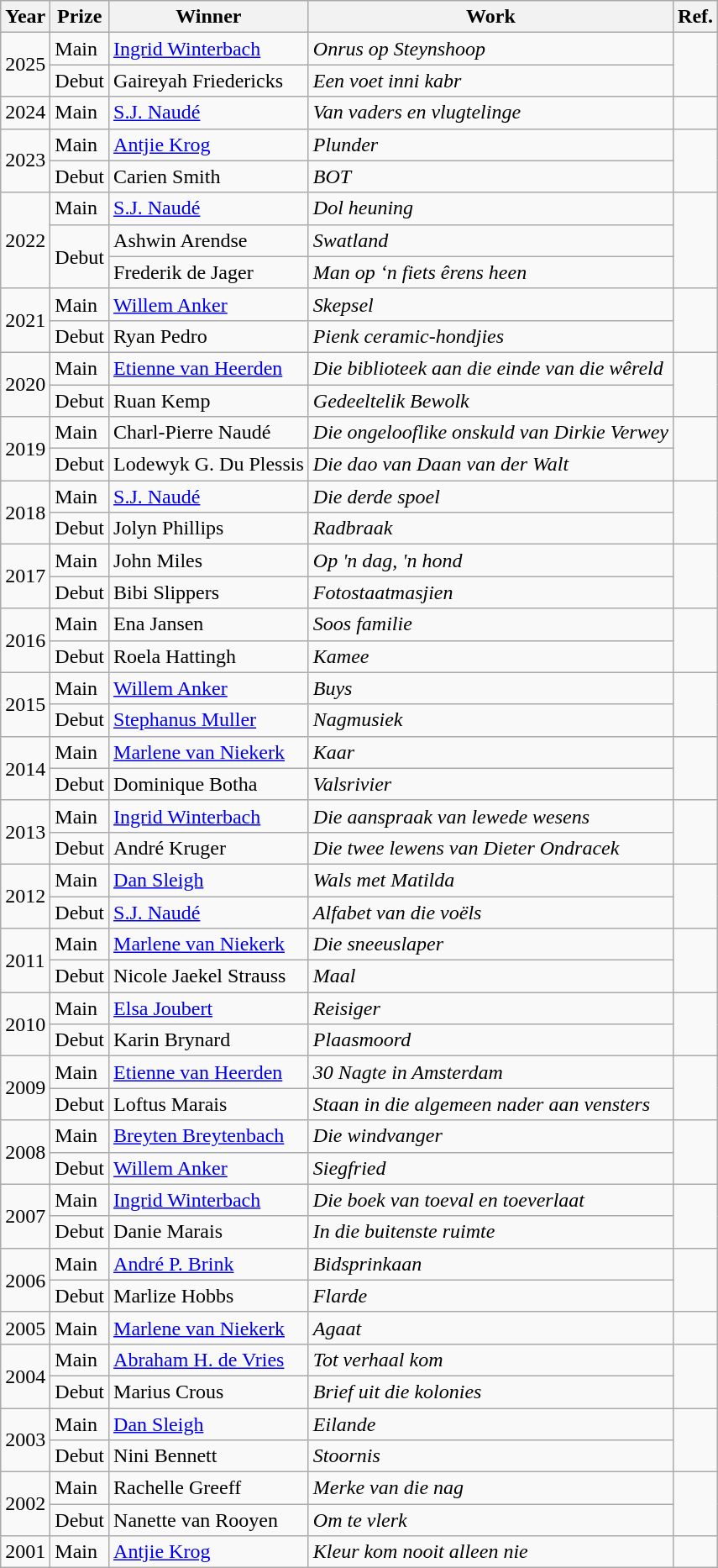<table class="wikitable sortable">
<tr>
<th>Year</th>
<th>Prize</th>
<th>Winner</th>
<th>Work</th>
<th>Ref.</th>
</tr>
<tr>
<td rowspan= "2">2025</td>
<td>Main</td>
<td><a href='#'>Ingrid Winterbach</a></td>
<td><em>Onrus op Steynshoop</em></td>
<td rowspan= "2"></td>
</tr>
<tr>
<td>Debut</td>
<td>Gaireyah Friedericks</td>
<td><em>Een voet inni kabr</em></td>
</tr>
<tr>
<td>2024</td>
<td>Main</td>
<td><a href='#'>S.J. Naudé</a></td>
<td><em>Van vaders en vlugtelinge</em></td>
<td></td>
</tr>
<tr>
<td rowspan= "2">2023</td>
<td>Main</td>
<td><a href='#'>Antjie Krog</a></td>
<td><em>Plunder</em></td>
<td rowspan= "2"></td>
</tr>
<tr>
<td>Debut</td>
<td>Carien Smith</td>
<td><em>BOT</em></td>
</tr>
<tr>
<td rowspan= "3">2022</td>
<td>Main</td>
<td><a href='#'>S.J. Naudé</a></td>
<td><em>Dol heuning</em></td>
<td rowspan= "3"></td>
</tr>
<tr>
<td rowspan= "2">Debut</td>
<td>Ashwin Arendse</td>
<td><em>Swatland</em></td>
</tr>
<tr>
<td>Frederik de Jager</td>
<td><em>Man op ‘n fiets êrens heen</em></td>
</tr>
<tr>
<td rowspan="2">2021</td>
<td>Main</td>
<td><a href='#'>Willem Anker</a></td>
<td><em>Skepsel</em></td>
<td rowspan="2"></td>
</tr>
<tr>
<td>Debut</td>
<td>Ryan Pedro</td>
<td><em>Pienk ceramic-hondjies</em></td>
</tr>
<tr>
<td rowspan="2">2020</td>
<td>Main</td>
<td><a href='#'>Etienne van Heerden</a></td>
<td><em>Die biblioteek aan die einde van die wêreld</em></td>
<td rowspan="2"></td>
</tr>
<tr>
<td>Debut</td>
<td>Ruan Kemp</td>
<td><em>Gedeeltelik Bewolk</em></td>
</tr>
<tr>
<td rowspan="2">2019</td>
<td>Main</td>
<td>Charl-Pierre Naudé</td>
<td><em>Die ongelooflike onskuld van Dirkie Verwey</em></td>
<td rowspan="2"></td>
</tr>
<tr>
<td>Debut</td>
<td>Lodewyk G. Du Plessis</td>
<td><em>Die dao van Daan van der Walt</em></td>
</tr>
<tr>
<td rowspan="2">2018</td>
<td>Main</td>
<td><a href='#'>S.J. Naudé</a></td>
<td><em>Die derde spoel</em></td>
<td rowspan="2"></td>
</tr>
<tr>
<td>Debut</td>
<td>Jolyn Phillips</td>
<td><em>Radbraak</em></td>
</tr>
<tr>
<td rowspan="2">2017</td>
<td>Main</td>
<td>John Miles</td>
<td><em>Op 'n dag, 'n hond</em></td>
<td rowspan="2"></td>
</tr>
<tr>
<td>Debut</td>
<td>Bibi Slippers</td>
<td><em>Fotostaatmasjien</em></td>
</tr>
<tr>
<td rowspan="2">2016</td>
<td>Main</td>
<td>Ena Jansen</td>
<td><em>Soos familie</em></td>
<td rowspan="2"></td>
</tr>
<tr>
<td>Debut</td>
<td>Roela Hattingh</td>
<td><em>Kamee</em></td>
</tr>
<tr>
<td rowspan="2">2015</td>
<td>Main</td>
<td><a href='#'>Willem Anker</a></td>
<td><em>Buys</em></td>
<td rowspan="2"></td>
</tr>
<tr>
<td>Debut</td>
<td><a href='#'>Stephanus Muller</a></td>
<td><em>Nagmusiek</em></td>
</tr>
<tr>
<td rowspan="2">2014</td>
<td>Main</td>
<td><a href='#'>Marlene van Niekerk</a></td>
<td><em>Kaar</em></td>
<td rowspan="2"></td>
</tr>
<tr>
<td>Debut</td>
<td>Dominique Botha</td>
<td><em>Valsrivier</em></td>
</tr>
<tr>
<td rowspan="2">2013</td>
<td>Main</td>
<td><a href='#'>Ingrid Winterbach</a></td>
<td><em>Die aanspraak van lewede wesens</em></td>
<td rowspan="2"></td>
</tr>
<tr>
<td>Debut</td>
<td>André Kruger</td>
<td><em>Die twee lewens van Dieter Ondracek</em></td>
</tr>
<tr>
<td rowspan="2">2012</td>
<td>Main</td>
<td><a href='#'>Dan Sleigh</a></td>
<td><em>Wals met Matilda</em></td>
<td rowspan="2"></td>
</tr>
<tr>
<td>Debut</td>
<td><a href='#'>S.J. Naudé</a></td>
<td><em>Alfabet van die voëls</em></td>
</tr>
<tr>
<td rowspan="2">2011</td>
<td>Main</td>
<td><a href='#'>Marlene van Niekerk</a></td>
<td><em>Die sneeuslaper</em></td>
<td rowspan="2"></td>
</tr>
<tr>
<td>Debut</td>
<td>Nicole Jaekel Strauss</td>
<td><em>Maal</em></td>
</tr>
<tr>
<td rowspan="2">2010</td>
<td>Main</td>
<td><a href='#'>Elsa Joubert</a></td>
<td><em>Reisiger</em></td>
<td rowspan="2"></td>
</tr>
<tr>
<td>Debut</td>
<td>Karin Brynard</td>
<td><em>Plaasmoord</em></td>
</tr>
<tr>
<td rowspan="2">2009</td>
<td>Main</td>
<td><a href='#'>Etienne van Heerden</a></td>
<td><em>30 Nagte in Amsterdam</em></td>
<td rowspan="2"></td>
</tr>
<tr>
<td>Debut</td>
<td>Loftus Marais</td>
<td><em>Staan in die algemeen nader aan vensters</em></td>
</tr>
<tr>
<td rowspan="2">2008</td>
<td>Main</td>
<td><a href='#'>Breyten Breytenbach</a></td>
<td><em>Die windvanger</em></td>
<td rowspan="2"></td>
</tr>
<tr>
<td>Debut</td>
<td><a href='#'>Willem Anker</a></td>
<td><em>Siegfried</em></td>
</tr>
<tr>
<td rowspan="2">2007</td>
<td>Main</td>
<td><a href='#'>Ingrid Winterbach</a></td>
<td><em>Die boek van toeval en toeverlaat</em></td>
<td rowspan="2"></td>
</tr>
<tr>
<td>Debut</td>
<td>Danie Marais</td>
<td><em>In die buitenste ruimte</em></td>
</tr>
<tr>
<td rowspan="2">2006</td>
<td>Main</td>
<td><a href='#'>André P. Brink</a></td>
<td><em>Bidsprinkaan</em></td>
<td rowspan="2"></td>
</tr>
<tr>
<td>Debut</td>
<td>Marlize Hobbs</td>
<td><em>Flarde</em></td>
</tr>
<tr>
<td>2005</td>
<td>Main</td>
<td><a href='#'>Marlene van Niekerk</a></td>
<td><em>Agaat</em></td>
<td></td>
</tr>
<tr>
<td rowspan="2">2004</td>
<td>Main</td>
<td><a href='#'>Abraham H. de Vries</a></td>
<td><em>Tot verhaal kom</em></td>
<td rowspan="2"></td>
</tr>
<tr>
<td>Debut</td>
<td>Marius Crous</td>
<td><em>Brief uit die kolonies</em></td>
</tr>
<tr>
<td rowspan="2">2003</td>
<td>Main</td>
<td><a href='#'>Dan Sleigh</a></td>
<td><em>Eilande</em></td>
<td rowspan="2"></td>
</tr>
<tr>
<td>Debut</td>
<td>Nini Bennett</td>
<td><em>Stoornis</em></td>
</tr>
<tr>
<td rowspan="2">2002</td>
<td>Main</td>
<td>Rachelle Greeff</td>
<td><em>Merke van die nag</em></td>
<td rowspan="2"></td>
</tr>
<tr>
<td>Debut</td>
<td>Nanette van Rooyen</td>
<td><em>Om te vlerk</em></td>
</tr>
<tr>
<td>2001</td>
<td>Main</td>
<td><a href='#'>Antjie Krog</a></td>
<td><em>Kleur kom nooit alleen nie</em></td>
<td></td>
</tr>
</table>
